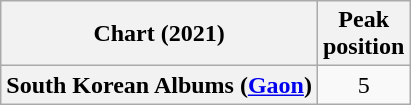<table class="wikitable plainrowheaders" style="text-align:center">
<tr>
<th scope="col">Chart (2021)</th>
<th scope="col">Peak<br>position</th>
</tr>
<tr>
<th scope="row">South Korean Albums (<a href='#'>Gaon</a>)</th>
<td>5</td>
</tr>
</table>
